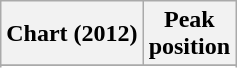<table class="wikitable plainrowheaders" style="text-align:center">
<tr>
<th scope="col">Chart (2012)</th>
<th scope="col">Peak<br>position</th>
</tr>
<tr>
</tr>
<tr>
</tr>
</table>
